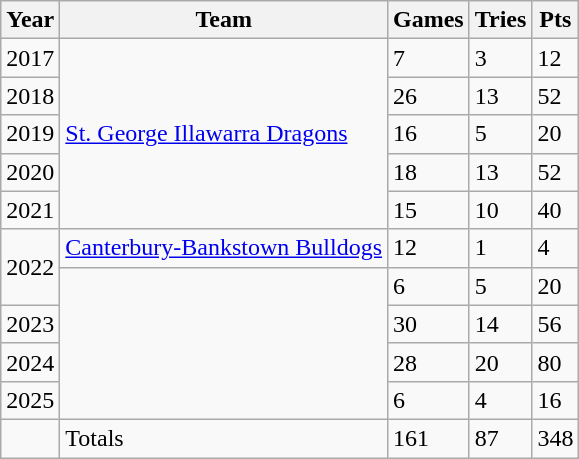<table class="wikitable">
<tr>
<th>Year</th>
<th>Team</th>
<th>Games</th>
<th>Tries</th>
<th>Pts</th>
</tr>
<tr>
<td>2017</td>
<td rowspan="5"> <a href='#'>St. George Illawarra Dragons</a></td>
<td>7</td>
<td>3</td>
<td>12</td>
</tr>
<tr>
<td>2018</td>
<td>26</td>
<td>13</td>
<td>52</td>
</tr>
<tr>
<td>2019</td>
<td>16</td>
<td>5</td>
<td>20</td>
</tr>
<tr>
<td>2020</td>
<td>18</td>
<td>13</td>
<td>52</td>
</tr>
<tr>
<td>2021</td>
<td>15</td>
<td>10</td>
<td>40</td>
</tr>
<tr>
<td rowspan="2">2022</td>
<td> <a href='#'>Canterbury-Bankstown Bulldogs</a></td>
<td>12</td>
<td>1</td>
<td>4</td>
</tr>
<tr>
<td rowspan="4"></td>
<td>6</td>
<td>5</td>
<td>20</td>
</tr>
<tr>
<td>2023</td>
<td>30</td>
<td>14</td>
<td>56</td>
</tr>
<tr>
<td>2024</td>
<td>28</td>
<td>20</td>
<td>80</td>
</tr>
<tr>
<td>2025</td>
<td>6</td>
<td>4</td>
<td>16</td>
</tr>
<tr>
<td></td>
<td>Totals</td>
<td>161</td>
<td>87</td>
<td>348</td>
</tr>
</table>
